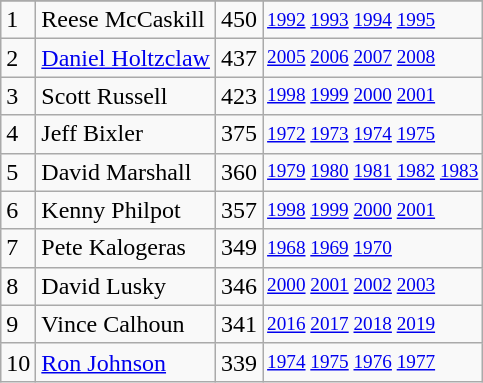<table class="wikitable">
<tr>
</tr>
<tr>
<td>1</td>
<td>Reese McCaskill</td>
<td>450</td>
<td style="font-size:80%;"><a href='#'>1992</a> <a href='#'>1993</a> <a href='#'>1994</a> <a href='#'>1995</a></td>
</tr>
<tr>
<td>2</td>
<td><a href='#'>Daniel Holtzclaw</a></td>
<td>437</td>
<td style="font-size:80%;"><a href='#'>2005</a> <a href='#'>2006</a> <a href='#'>2007</a> <a href='#'>2008</a></td>
</tr>
<tr>
<td>3</td>
<td>Scott Russell</td>
<td>423</td>
<td style="font-size:80%;"><a href='#'>1998</a> <a href='#'>1999</a> <a href='#'>2000</a> <a href='#'>2001</a></td>
</tr>
<tr>
<td>4</td>
<td>Jeff Bixler</td>
<td>375</td>
<td style="font-size:80%;"><a href='#'>1972</a> <a href='#'>1973</a> <a href='#'>1974</a> <a href='#'>1975</a></td>
</tr>
<tr>
<td>5</td>
<td>David Marshall</td>
<td>360</td>
<td style="font-size:80%;"><a href='#'>1979</a> <a href='#'>1980</a> <a href='#'>1981</a> <a href='#'>1982</a> <a href='#'>1983</a></td>
</tr>
<tr>
<td>6</td>
<td>Kenny Philpot</td>
<td>357</td>
<td style="font-size:80%;"><a href='#'>1998</a> <a href='#'>1999</a> <a href='#'>2000</a> <a href='#'>2001</a></td>
</tr>
<tr>
<td>7</td>
<td>Pete Kalogeras</td>
<td>349</td>
<td style="font-size:80%;"><a href='#'>1968</a> <a href='#'>1969</a> <a href='#'>1970</a></td>
</tr>
<tr>
<td>8</td>
<td>David Lusky</td>
<td>346</td>
<td style="font-size:80%;"><a href='#'>2000</a> <a href='#'>2001</a> <a href='#'>2002</a> <a href='#'>2003</a></td>
</tr>
<tr>
<td>9</td>
<td>Vince Calhoun</td>
<td>341</td>
<td style="font-size:80%;"><a href='#'>2016</a> <a href='#'>2017</a> <a href='#'>2018</a> <a href='#'>2019</a></td>
</tr>
<tr>
<td>10</td>
<td><a href='#'>Ron Johnson</a></td>
<td>339</td>
<td style="font-size:80%;"><a href='#'>1974</a> <a href='#'>1975</a> <a href='#'>1976</a> <a href='#'>1977</a></td>
</tr>
</table>
